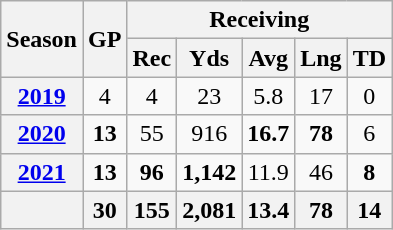<table class="wikitable" style="text-align:center;">
<tr>
<th rowspan="2">Season</th>
<th rowspan="2">GP</th>
<th colspan="5">Receiving</th>
</tr>
<tr>
<th>Rec</th>
<th>Yds</th>
<th>Avg</th>
<th>Lng</th>
<th>TD</th>
</tr>
<tr>
<th><a href='#'>2019</a></th>
<td>4</td>
<td>4</td>
<td>23</td>
<td>5.8</td>
<td>17</td>
<td>0</td>
</tr>
<tr>
<th><a href='#'>2020</a></th>
<td><strong>13</strong></td>
<td>55</td>
<td>916</td>
<td><strong>16.7</strong></td>
<td><strong>78</strong></td>
<td>6</td>
</tr>
<tr>
<th><a href='#'>2021</a></th>
<td><strong>13</strong></td>
<td><strong>96</strong></td>
<td><strong>1,142</strong></td>
<td>11.9</td>
<td>46</td>
<td><strong>8</strong></td>
</tr>
<tr>
<th></th>
<th>30</th>
<th>155</th>
<th>2,081</th>
<th>13.4</th>
<th>78</th>
<th>14</th>
</tr>
</table>
